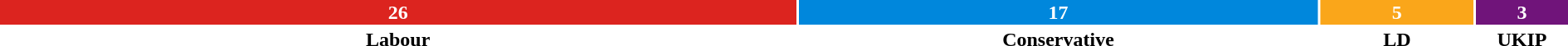<table style="width:100%; text-align:center;">
<tr style="color:white;">
<td style="background:#dc241f; width:51.0%;"><strong>26</strong></td>
<td style="background:#0087dc; width:33.3%;"><strong>17</strong></td>
<td style="background:#FAA61A; width:9.8%;"><strong>5</strong></td>
<td style="background:#70147A; width:5.9%;"><strong>3</strong></td>
</tr>
<tr>
<td><span><strong>Labour</strong></span></td>
<td><span><strong>Conservative</strong></span></td>
<td><span><strong>LD</strong></span></td>
<td><span><strong>UKIP</strong></span></td>
</tr>
</table>
